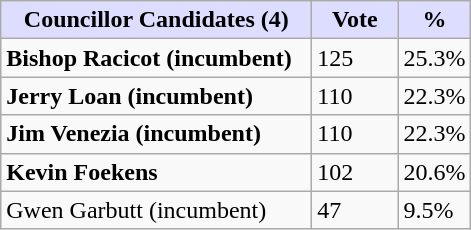<table class="wikitable">
<tr>
<th style="background:#ddf; width:200px;">Councillor Candidates (4)</th>
<th style="background:#ddf; width:50px;">Vote</th>
<th style="background:#ddf; width:30px;">%</th>
</tr>
<tr>
<td><strong>Bishop Racicot (incumbent)</strong></td>
<td>125</td>
<td>25.3%</td>
</tr>
<tr>
<td><strong>Jerry Loan (incumbent)</strong></td>
<td>110</td>
<td>22.3%</td>
</tr>
<tr>
<td><strong>Jim Venezia (incumbent)</strong></td>
<td>110</td>
<td>22.3%</td>
</tr>
<tr>
<td><strong>Kevin Foekens</strong></td>
<td>102</td>
<td>20.6%</td>
</tr>
<tr>
<td>Gwen Garbutt (incumbent)</td>
<td>47</td>
<td>9.5%</td>
</tr>
</table>
